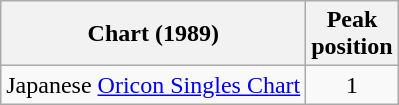<table class="wikitable">
<tr>
<th>Chart (1989)</th>
<th>Peak<br>position</th>
</tr>
<tr>
<td>Japanese <a href='#'>Oricon Singles Chart</a></td>
<td align="center">1</td>
</tr>
</table>
